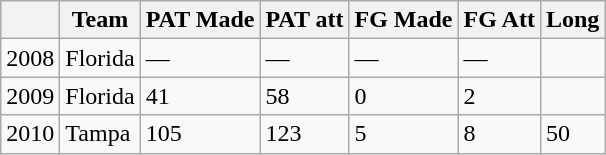<table class="wikitable sortable">
<tr>
<th></th>
<th>Team</th>
<th>PAT Made</th>
<th>PAT att</th>
<th>FG Made</th>
<th>FG Att</th>
<th>Long</th>
</tr>
<tr>
<td>2008</td>
<td>Florida</td>
<td>—</td>
<td>—</td>
<td>—</td>
<td>—</td>
<td></td>
</tr>
<tr>
<td>2009</td>
<td>Florida</td>
<td>41</td>
<td>58</td>
<td>0</td>
<td>2</td>
<td></td>
</tr>
<tr>
<td>2010</td>
<td>Tampa</td>
<td>105</td>
<td>123</td>
<td>5</td>
<td>8</td>
<td>50</td>
</tr>
</table>
